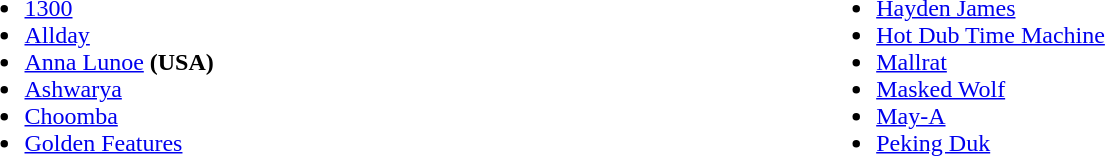<table width=90%|>
<tr>
<td width=33%><br><ul><li><a href='#'>1300</a></li><li><a href='#'>Allday</a></li><li><a href='#'>Anna Lunoe</a> <strong>(USA)</strong></li><li><a href='#'>Ashwarya</a></li><li><a href='#'>Choomba</a></li><li><a href='#'>Golden Features</a></li></ul></td>
<td width=33%><br><ul><li><a href='#'>Hayden James</a></li><li><a href='#'>Hot Dub Time Machine</a></li><li><a href='#'>Mallrat</a></li><li><a href='#'>Masked Wolf</a></li><li><a href='#'>May-A</a></li><li><a href='#'>Peking Duk</a></li></ul></td>
</tr>
</table>
